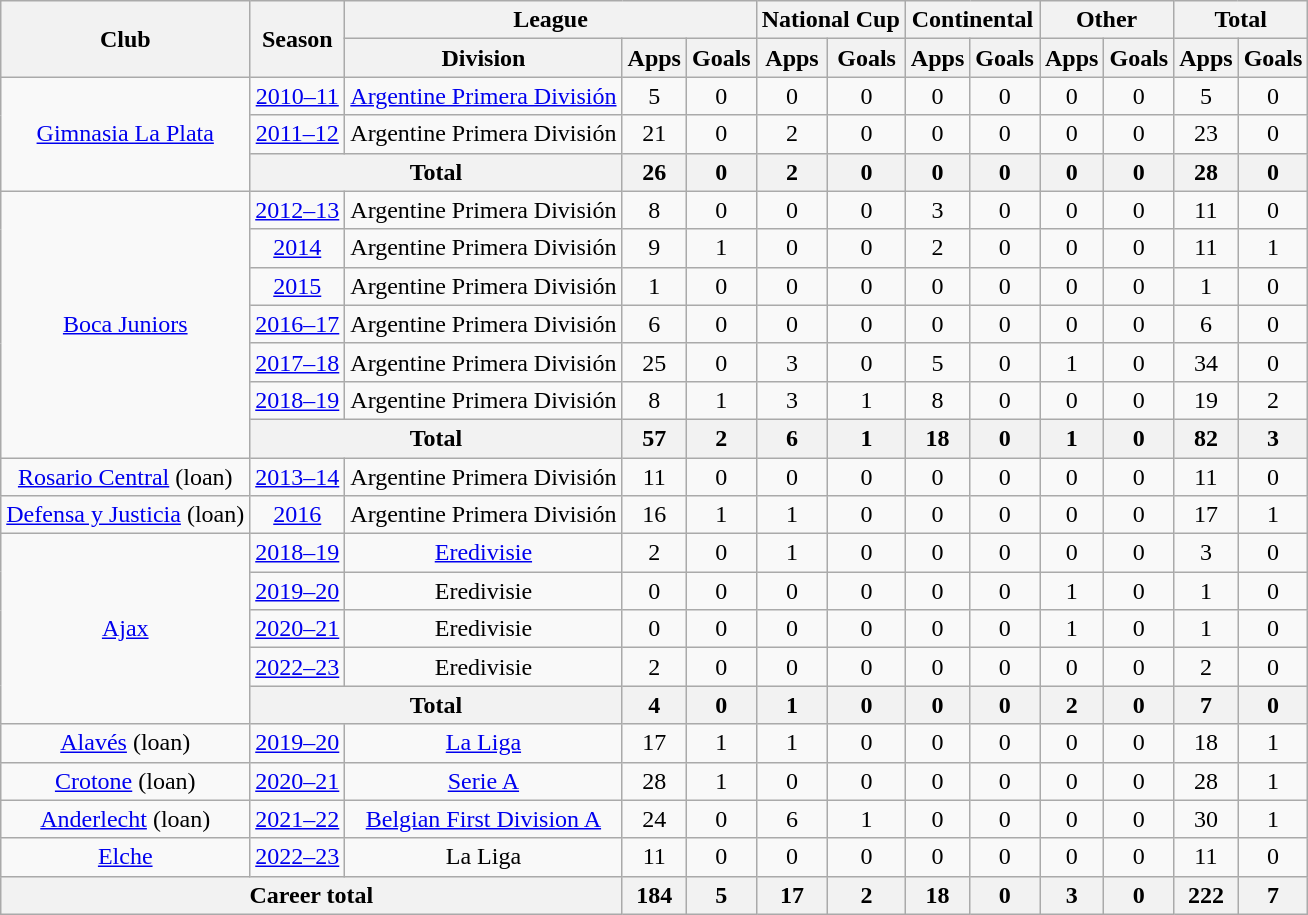<table align="center" class="wikitable" style="text-align: center;">
<tr>
<th rowspan="2">Club</th>
<th rowspan="2">Season</th>
<th colspan="3">League</th>
<th colspan="2">National Cup</th>
<th colspan="2">Continental</th>
<th colspan="2">Other</th>
<th colspan="2">Total</th>
</tr>
<tr>
<th>Division</th>
<th>Apps</th>
<th>Goals</th>
<th>Apps</th>
<th>Goals</th>
<th>Apps</th>
<th>Goals</th>
<th>Apps</th>
<th>Goals</th>
<th>Apps</th>
<th>Goals</th>
</tr>
<tr>
<td rowspan="3"><a href='#'>Gimnasia La Plata</a></td>
<td><a href='#'>2010–11</a></td>
<td><a href='#'>Argentine Primera División</a></td>
<td>5</td>
<td>0</td>
<td>0</td>
<td>0</td>
<td>0</td>
<td>0</td>
<td>0</td>
<td>0</td>
<td>5</td>
<td>0</td>
</tr>
<tr>
<td><a href='#'>2011–12</a></td>
<td>Argentine Primera División</td>
<td>21</td>
<td>0</td>
<td>2</td>
<td>0</td>
<td>0</td>
<td>0</td>
<td>0</td>
<td>0</td>
<td>23</td>
<td>0</td>
</tr>
<tr>
<th colspan="2">Total</th>
<th>26</th>
<th>0</th>
<th>2</th>
<th>0</th>
<th>0</th>
<th>0</th>
<th>0</th>
<th>0</th>
<th>28</th>
<th>0</th>
</tr>
<tr>
<td rowspan="7"><a href='#'>Boca Juniors</a></td>
<td><a href='#'>2012–13</a></td>
<td>Argentine Primera División</td>
<td>8</td>
<td>0</td>
<td>0</td>
<td>0</td>
<td>3</td>
<td>0</td>
<td>0</td>
<td>0</td>
<td>11</td>
<td>0</td>
</tr>
<tr>
<td><a href='#'>2014</a></td>
<td>Argentine Primera División</td>
<td>9</td>
<td>1</td>
<td>0</td>
<td>0</td>
<td>2</td>
<td>0</td>
<td>0</td>
<td>0</td>
<td>11</td>
<td>1</td>
</tr>
<tr>
<td><a href='#'>2015</a></td>
<td>Argentine Primera División</td>
<td>1</td>
<td>0</td>
<td>0</td>
<td>0</td>
<td>0</td>
<td>0</td>
<td>0</td>
<td>0</td>
<td>1</td>
<td>0</td>
</tr>
<tr>
<td><a href='#'>2016–17</a></td>
<td>Argentine Primera División</td>
<td>6</td>
<td>0</td>
<td>0</td>
<td>0</td>
<td>0</td>
<td>0</td>
<td>0</td>
<td>0</td>
<td>6</td>
<td>0</td>
</tr>
<tr>
<td><a href='#'>2017–18</a></td>
<td>Argentine Primera División</td>
<td>25</td>
<td>0</td>
<td>3</td>
<td>0</td>
<td>5</td>
<td>0</td>
<td>1</td>
<td>0</td>
<td>34</td>
<td>0</td>
</tr>
<tr>
<td><a href='#'>2018–19</a></td>
<td>Argentine Primera División</td>
<td>8</td>
<td>1</td>
<td>3</td>
<td>1</td>
<td>8</td>
<td>0</td>
<td>0</td>
<td>0</td>
<td>19</td>
<td>2</td>
</tr>
<tr>
<th colspan="2">Total</th>
<th>57</th>
<th>2</th>
<th>6</th>
<th>1</th>
<th>18</th>
<th>0</th>
<th>1</th>
<th>0</th>
<th>82</th>
<th>3</th>
</tr>
<tr>
<td><a href='#'>Rosario Central</a> (loan)</td>
<td><a href='#'>2013–14</a></td>
<td>Argentine Primera División</td>
<td>11</td>
<td>0</td>
<td>0</td>
<td>0</td>
<td>0</td>
<td>0</td>
<td>0</td>
<td>0</td>
<td>11</td>
<td>0</td>
</tr>
<tr>
<td><a href='#'>Defensa y Justicia</a> (loan)</td>
<td><a href='#'>2016</a></td>
<td>Argentine Primera División</td>
<td>16</td>
<td>1</td>
<td>1</td>
<td>0</td>
<td>0</td>
<td>0</td>
<td>0</td>
<td>0</td>
<td>17</td>
<td>1</td>
</tr>
<tr>
<td rowspan="5"><a href='#'>Ajax</a></td>
<td><a href='#'>2018–19</a></td>
<td><a href='#'>Eredivisie</a></td>
<td>2</td>
<td>0</td>
<td>1</td>
<td>0</td>
<td>0</td>
<td>0</td>
<td>0</td>
<td>0</td>
<td>3</td>
<td>0</td>
</tr>
<tr>
<td><a href='#'>2019–20</a></td>
<td>Eredivisie</td>
<td>0</td>
<td>0</td>
<td>0</td>
<td>0</td>
<td>0</td>
<td>0</td>
<td>1</td>
<td>0</td>
<td>1</td>
<td>0</td>
</tr>
<tr>
<td><a href='#'>2020–21</a></td>
<td>Eredivisie</td>
<td>0</td>
<td>0</td>
<td>0</td>
<td>0</td>
<td>0</td>
<td>0</td>
<td>1</td>
<td>0</td>
<td>1</td>
<td>0</td>
</tr>
<tr>
<td><a href='#'>2022–23</a></td>
<td>Eredivisie</td>
<td>2</td>
<td>0</td>
<td>0</td>
<td>0</td>
<td>0</td>
<td>0</td>
<td>0</td>
<td>0</td>
<td>2</td>
<td>0</td>
</tr>
<tr>
<th colspan="2">Total</th>
<th>4</th>
<th>0</th>
<th>1</th>
<th>0</th>
<th>0</th>
<th>0</th>
<th>2</th>
<th>0</th>
<th>7</th>
<th>0</th>
</tr>
<tr>
<td><a href='#'>Alavés</a> (loan)</td>
<td><a href='#'>2019–20</a></td>
<td><a href='#'>La Liga</a></td>
<td>17</td>
<td>1</td>
<td>1</td>
<td>0</td>
<td>0</td>
<td>0</td>
<td>0</td>
<td>0</td>
<td>18</td>
<td>1</td>
</tr>
<tr>
<td><a href='#'>Crotone</a> (loan)</td>
<td><a href='#'>2020–21</a></td>
<td><a href='#'>Serie A</a></td>
<td>28</td>
<td>1</td>
<td>0</td>
<td>0</td>
<td>0</td>
<td>0</td>
<td>0</td>
<td>0</td>
<td>28</td>
<td>1</td>
</tr>
<tr>
<td><a href='#'>Anderlecht</a> (loan)</td>
<td><a href='#'>2021–22</a></td>
<td><a href='#'>Belgian First Division A</a></td>
<td>24</td>
<td>0</td>
<td>6</td>
<td>1</td>
<td>0</td>
<td>0</td>
<td>0</td>
<td>0</td>
<td>30</td>
<td>1</td>
</tr>
<tr>
<td><a href='#'>Elche</a></td>
<td><a href='#'>2022–23</a></td>
<td>La Liga</td>
<td>11</td>
<td>0</td>
<td>0</td>
<td>0</td>
<td>0</td>
<td>0</td>
<td>0</td>
<td>0</td>
<td>11</td>
<td>0</td>
</tr>
<tr>
<th colspan="3">Career total</th>
<th>184</th>
<th>5</th>
<th>17</th>
<th>2</th>
<th>18</th>
<th>0</th>
<th>3</th>
<th>0</th>
<th>222</th>
<th>7</th>
</tr>
</table>
